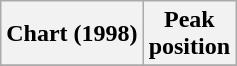<table class="wikitable sortable plainrowheaders">
<tr>
<th scope="col">Chart (1998)</th>
<th scope="col">Peak<br>position</th>
</tr>
<tr>
</tr>
</table>
